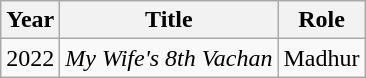<table class="wikitable">
<tr>
<th>Year</th>
<th>Title</th>
<th>Role</th>
</tr>
<tr>
<td>2022</td>
<td><em>My Wife's 8th Vachan</em></td>
<td>Madhur</td>
</tr>
</table>
